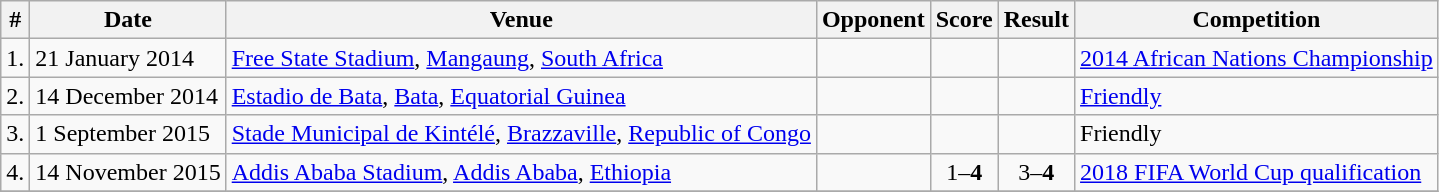<table class="wikitable collapsible collapsed">
<tr>
<th>#</th>
<th>Date</th>
<th>Venue</th>
<th>Opponent</th>
<th>Score</th>
<th>Result</th>
<th>Competition</th>
</tr>
<tr>
<td>1.</td>
<td>21 January 2014</td>
<td><a href='#'>Free State Stadium</a>, <a href='#'>Mangaung</a>, <a href='#'>South Africa</a></td>
<td></td>
<td></td>
<td></td>
<td><a href='#'>2014 African Nations Championship</a></td>
</tr>
<tr>
<td>2.</td>
<td>14 December 2014</td>
<td><a href='#'>Estadio de Bata</a>, <a href='#'>Bata</a>, <a href='#'>Equatorial Guinea</a></td>
<td></td>
<td></td>
<td></td>
<td><a href='#'>Friendly</a></td>
</tr>
<tr>
<td>3.</td>
<td>1 September 2015</td>
<td><a href='#'>Stade Municipal de Kintélé</a>, <a href='#'>Brazzaville</a>, <a href='#'>Republic of Congo</a></td>
<td></td>
<td></td>
<td></td>
<td>Friendly</td>
</tr>
<tr>
<td>4.</td>
<td>14 November 2015</td>
<td><a href='#'>Addis Ababa Stadium</a>, <a href='#'>Addis Ababa</a>, <a href='#'>Ethiopia</a></td>
<td></td>
<td style="text-align:center;">1–<strong>4</strong></td>
<td style="text-align:center;">3–<strong>4</strong></td>
<td><a href='#'>2018 FIFA World Cup qualification</a></td>
</tr>
<tr>
</tr>
</table>
